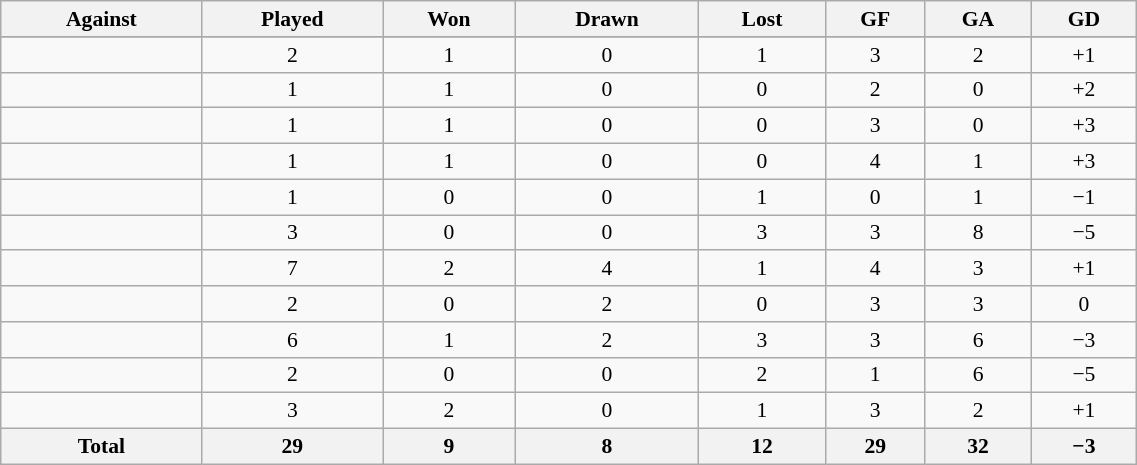<table class="sortable wikitable" style="width:60%; font-size:90%; text-align:center;">
<tr>
<th>Against</th>
<th>Played</th>
<th>Won</th>
<th>Drawn</th>
<th>Lost</th>
<th>GF</th>
<th>GA</th>
<th>GD</th>
</tr>
<tr bgcolor="#d0ffd0" align="center">
</tr>
<tr>
<td align=left></td>
<td>2</td>
<td>1</td>
<td>0</td>
<td>1</td>
<td>3</td>
<td>2</td>
<td>+1</td>
</tr>
<tr>
<td align=left></td>
<td>1</td>
<td>1</td>
<td>0</td>
<td>0</td>
<td>2</td>
<td>0</td>
<td>+2</td>
</tr>
<tr>
<td align=left></td>
<td>1</td>
<td>1</td>
<td>0</td>
<td>0</td>
<td>3</td>
<td>0</td>
<td>+3</td>
</tr>
<tr>
<td align=left></td>
<td>1</td>
<td>1</td>
<td>0</td>
<td>0</td>
<td>4</td>
<td>1</td>
<td>+3</td>
</tr>
<tr>
<td align=left></td>
<td>1</td>
<td>0</td>
<td>0</td>
<td>1</td>
<td>0</td>
<td>1</td>
<td>−1</td>
</tr>
<tr>
<td align=left></td>
<td>3</td>
<td>0</td>
<td>0</td>
<td>3</td>
<td>3</td>
<td>8</td>
<td>−5</td>
</tr>
<tr>
<td align=left></td>
<td>7</td>
<td>2</td>
<td>4</td>
<td>1</td>
<td>4</td>
<td>3</td>
<td>+1</td>
</tr>
<tr>
<td align=left></td>
<td>2</td>
<td>0</td>
<td>2</td>
<td>0</td>
<td>3</td>
<td>3</td>
<td>0</td>
</tr>
<tr>
<td align=left></td>
<td>6</td>
<td>1</td>
<td>2</td>
<td>3</td>
<td>3</td>
<td>6</td>
<td>−3</td>
</tr>
<tr>
<td align=left></td>
<td>2</td>
<td>0</td>
<td>0</td>
<td>2</td>
<td>1</td>
<td>6</td>
<td>−5</td>
</tr>
<tr>
<td align=left></td>
<td>3</td>
<td>2</td>
<td>0</td>
<td>1</td>
<td>3</td>
<td>2</td>
<td>+1</td>
</tr>
<tr class="sortbottom">
<th>Total</th>
<th>29</th>
<th>9</th>
<th>8</th>
<th>12</th>
<th>29</th>
<th>32</th>
<th>−3</th>
</tr>
</table>
